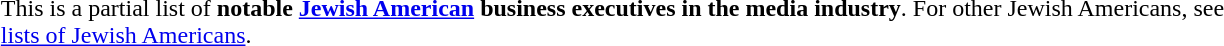<table cellpadding=20 style="max-width:1000px;">
<tr>
<td ! style="width:13%;text-align:center;border:none;"></td>
<td>This is a partial list of <strong>notable <a href='#'>Jewish American</a> business executives in the media industry</strong>. For other Jewish Americans, see <a href='#'>lists of Jewish Americans</a>.</td>
</tr>
</table>
